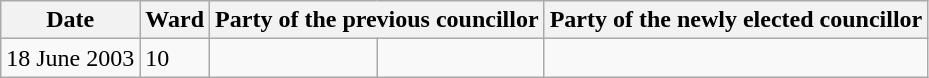<table class="wikitable">
<tr>
<th>Date</th>
<th>Ward</th>
<th colspan=2>Party of the previous councillor</th>
<th colspan=2>Party of the newly elected councillor</th>
</tr>
<tr>
<td>18 June 2003</td>
<td>10</td>
<td></td>
<td></td>
</tr>
</table>
